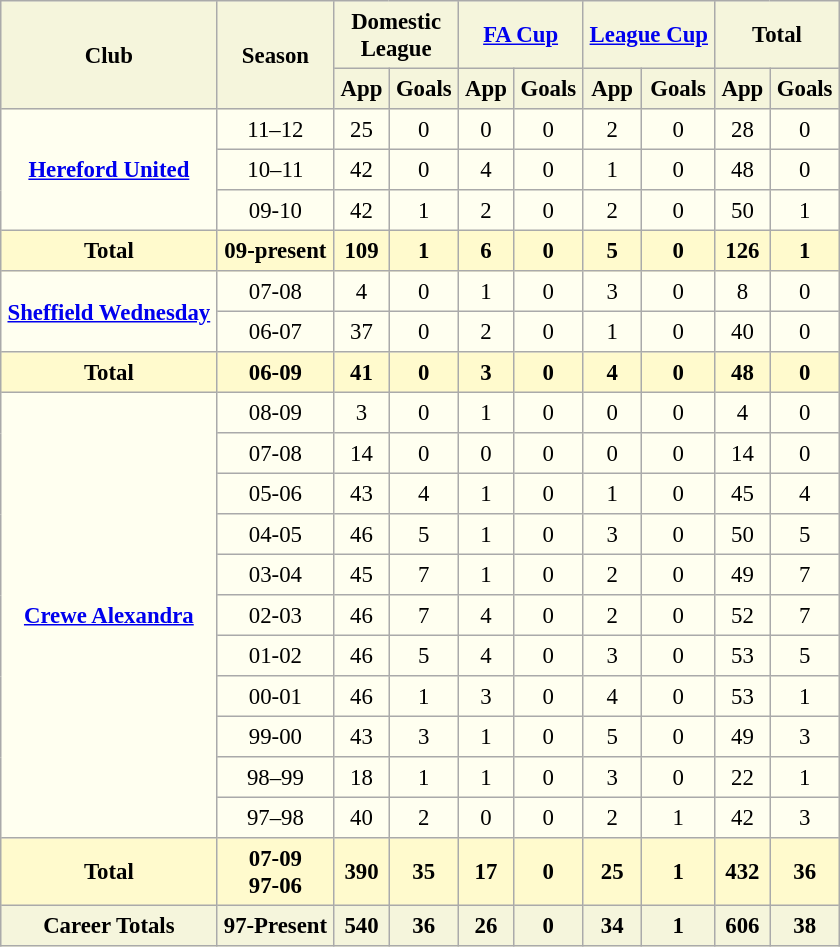<table border=1 align=center cellpadding=4 cellspacing=2 style="background: ivory; font-size: 95%; border: 1px #aaaaaa solid; border-collapse: collapse; clear:center">
<tr style="background:beige">
<th rowspan="2">Club</th>
<th rowspan="2">Season</th>
<th colspan="2">Domestic<br>League</th>
<th colspan="2"><a href='#'>FA Cup</a></th>
<th colspan="2"><a href='#'>League Cup</a></th>
<th colspan="2">Total</th>
</tr>
<tr style="background:beige">
<th>App</th>
<th>Goals</th>
<th>App</th>
<th>Goals</th>
<th>App</th>
<th>Goals</th>
<th>App</th>
<th>Goals</th>
</tr>
<tr>
<td rowspan="3" align=center valign=center><strong><a href='#'>Hereford United</a></strong></td>
<td align="center">11–12</td>
<td align="center">25</td>
<td align="center">0</td>
<td align="center">0</td>
<td align="center">0</td>
<td align="center">2</td>
<td align="center">0</td>
<td align="center">28</td>
<td align="center">0</td>
</tr>
<tr>
<td align="center">10–11</td>
<td align="center">42</td>
<td align="center">0</td>
<td align="center">4</td>
<td align="center">0</td>
<td align="center">1</td>
<td align="center">0</td>
<td align="center">48</td>
<td align="center">0</td>
</tr>
<tr>
<td align="center">09-10</td>
<td align="center">42</td>
<td align="center">1</td>
<td align="center">2</td>
<td align="center">0</td>
<td align="center">2</td>
<td align="center">0</td>
<td align="center">50</td>
<td align="center">1</td>
</tr>
<tr style="background:lemonchiffon">
<th>Total</th>
<th>09-present</th>
<th>109</th>
<th>1</th>
<th>6</th>
<th>0</th>
<th>5</th>
<th>0</th>
<th>126</th>
<th>1</th>
</tr>
<tr>
<td rowspan="2" align=center valign=center><strong><a href='#'>Sheffield Wednesday</a></strong></td>
<td align="center">07-08</td>
<td align="center">4</td>
<td align="center">0</td>
<td align="center">1</td>
<td align="center">0</td>
<td align="center">3</td>
<td align="center">0</td>
<td align="center">8</td>
<td align="center">0</td>
</tr>
<tr>
<td align="center">06-07</td>
<td align="center">37</td>
<td align="center">0</td>
<td align="center">2</td>
<td align="center">0</td>
<td align="center">1</td>
<td align="center">0</td>
<td align="center">40</td>
<td align="center">0</td>
</tr>
<tr style="background:lemonchiffon">
<th>Total</th>
<th>06-09</th>
<th>41</th>
<th>0</th>
<th>3</th>
<th>0</th>
<th>4</th>
<th>0</th>
<th>48</th>
<th>0</th>
</tr>
<tr>
<td rowspan="11" align=center valign=center><strong><a href='#'>Crewe Alexandra</a></strong></td>
<td align="center">08-09</td>
<td align="center">3</td>
<td align="center">0</td>
<td align="center">1</td>
<td align="center">0</td>
<td align="center">0</td>
<td align="center">0</td>
<td align="center">4</td>
<td align="center">0</td>
</tr>
<tr>
<td align="center">07-08</td>
<td align="center">14</td>
<td align="center">0</td>
<td align="center">0</td>
<td align="center">0</td>
<td align="center">0</td>
<td align="center">0</td>
<td align="center">14</td>
<td align="center">0</td>
</tr>
<tr>
<td align="center">05-06</td>
<td align="center">43</td>
<td align="center">4</td>
<td align="center">1</td>
<td align="center">0</td>
<td align="center">1</td>
<td align="center">0</td>
<td align="center">45</td>
<td align="center">4</td>
</tr>
<tr>
<td align="center">04-05</td>
<td align="center">46</td>
<td align="center">5</td>
<td align="center">1</td>
<td align="center">0</td>
<td align="center">3</td>
<td align="center">0</td>
<td align="center">50</td>
<td align="center">5</td>
</tr>
<tr>
<td align="center">03-04</td>
<td align="center">45</td>
<td align="center">7</td>
<td align="center">1</td>
<td align="center">0</td>
<td align="center">2</td>
<td align="center">0</td>
<td align="center">49</td>
<td align="center">7</td>
</tr>
<tr>
<td align="center">02-03</td>
<td align="center">46</td>
<td align="center">7</td>
<td align="center">4</td>
<td align="center">0</td>
<td align="center">2</td>
<td align="center">0</td>
<td align="center">52</td>
<td align="center">7</td>
</tr>
<tr>
<td align="center">01-02</td>
<td align="center">46</td>
<td align="center">5</td>
<td align="center">4</td>
<td align="center">0</td>
<td align="center">3</td>
<td align="center">0</td>
<td align="center">53</td>
<td align="center">5</td>
</tr>
<tr>
<td align="center">00-01</td>
<td align="center">46</td>
<td align="center">1</td>
<td align="center">3</td>
<td align="center">0</td>
<td align="center">4</td>
<td align="center">0</td>
<td align="center">53</td>
<td align="center">1</td>
</tr>
<tr>
<td align="center">99-00</td>
<td align="center">43</td>
<td align="center">3</td>
<td align="center">1</td>
<td align="center">0</td>
<td align="center">5</td>
<td align="center">0</td>
<td align="center">49</td>
<td align="center">3</td>
</tr>
<tr>
<td align="center">98–99</td>
<td align="center">18</td>
<td align="center">1</td>
<td align="center">1</td>
<td align="center">0</td>
<td align="center">3</td>
<td align="center">0</td>
<td align="center">22</td>
<td align="center">1</td>
</tr>
<tr>
<td align="center">97–98</td>
<td align="center">40</td>
<td align="center">2</td>
<td align="center">0</td>
<td align="center">0</td>
<td align="center">2</td>
<td align="center">1</td>
<td align="center">42</td>
<td align="center">3</td>
</tr>
<tr style="background:lemonchiffon">
<th>Total</th>
<th>07-09<br>97-06</th>
<th>390</th>
<th>35</th>
<th>17</th>
<th>0</th>
<th>25</th>
<th>1</th>
<th>432</th>
<th>36</th>
</tr>
<tr>
<th style="background:beige">Career Totals</th>
<th style="background:beige" colspan="1">97-Present</th>
<th style="background:beige">540</th>
<th style="background:beige">36</th>
<th style="background:beige">26</th>
<th style="background:beige">0</th>
<th style="background:beige">34</th>
<th style="background:beige">1</th>
<th style="background:beige">606</th>
<th style="background:beige">38</th>
</tr>
</table>
